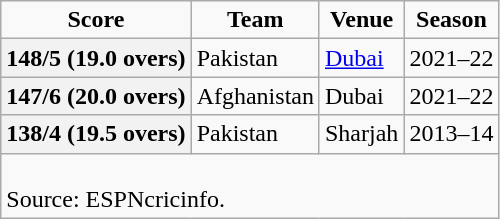<table class="wikitable">
<tr>
<td align="center"><strong>Score</strong></td>
<td align="center"><strong>Team</strong></td>
<td align="center"><strong>Venue</strong></td>
<td align="center"><strong>Season</strong></td>
</tr>
<tr>
<th>148/5 (19.0 overs)</th>
<td>Pakistan</td>
<td><a href='#'>Dubai</a></td>
<td>2021–22</td>
</tr>
<tr>
<th>147/6 (20.0 overs)</th>
<td>Afghanistan</td>
<td>Dubai</td>
<td>2021–22</td>
</tr>
<tr>
<th>138/4 (19.5 overs)</th>
<td>Pakistan</td>
<td>Sharjah</td>
<td>2013–14</td>
</tr>
<tr>
<td colspan="5"><br>Source: ESPNcricinfo.</td>
</tr>
</table>
